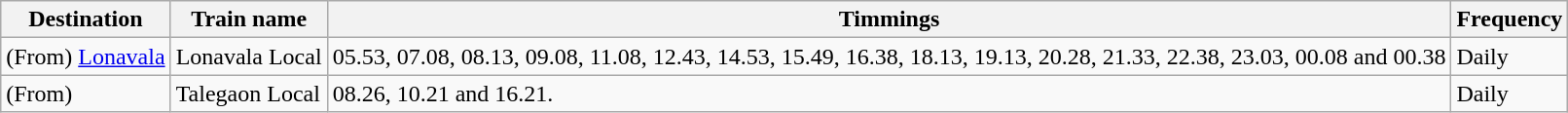<table class="wikitable" border="1">
<tr>
<th>Destination</th>
<th>Train name</th>
<th>Timmings</th>
<th>Frequency</th>
</tr>
<tr>
<td>(From) <a href='#'>Lonavala</a></td>
<td>Lonavala Local</td>
<td>05.53, 07.08, 08.13, 09.08, 11.08, 12.43, 14.53, 15.49, 16.38, 18.13, 19.13, 20.28, 21.33, 22.38, 23.03, 00.08 and 00.38</td>
<td>Daily</td>
</tr>
<tr>
<td>(From) </td>
<td>Talegaon Local</td>
<td>08.26, 10.21 and 16.21.</td>
<td>Daily</td>
</tr>
</table>
